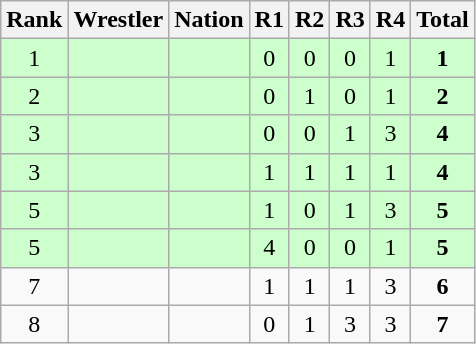<table class="wikitable sortable" style="text-align:center;">
<tr>
<th>Rank</th>
<th>Wrestler</th>
<th>Nation</th>
<th>R1</th>
<th>R2</th>
<th>R3</th>
<th>R4</th>
<th>Total</th>
</tr>
<tr style="background:#cfc;">
<td>1</td>
<td align=left></td>
<td align=left></td>
<td>0</td>
<td>0</td>
<td>0</td>
<td>1</td>
<td><strong>1</strong></td>
</tr>
<tr style="background:#cfc;">
<td>2</td>
<td align=left></td>
<td align=left></td>
<td>0</td>
<td>1</td>
<td>0</td>
<td>1</td>
<td><strong>2</strong></td>
</tr>
<tr style="background:#cfc;">
<td>3</td>
<td align=left></td>
<td align=left></td>
<td>0</td>
<td>0</td>
<td>1</td>
<td>3</td>
<td><strong>4</strong></td>
</tr>
<tr style="background:#cfc;">
<td>3</td>
<td align=left></td>
<td align=left></td>
<td>1</td>
<td>1</td>
<td>1</td>
<td>1</td>
<td><strong>4</strong></td>
</tr>
<tr style="background:#cfc;">
<td>5</td>
<td align=left></td>
<td align=left></td>
<td>1</td>
<td>0</td>
<td>1</td>
<td>3</td>
<td><strong>5</strong></td>
</tr>
<tr style="background:#cfc;">
<td>5</td>
<td align=left></td>
<td align=left></td>
<td>4</td>
<td>0</td>
<td>0</td>
<td>1</td>
<td><strong>5</strong></td>
</tr>
<tr>
<td>7</td>
<td align=left></td>
<td align=left></td>
<td>1</td>
<td>1</td>
<td>1</td>
<td>3</td>
<td><strong>6</strong></td>
</tr>
<tr>
<td>8</td>
<td align=left></td>
<td align=left></td>
<td>0</td>
<td>1</td>
<td>3</td>
<td>3</td>
<td><strong>7</strong></td>
</tr>
</table>
